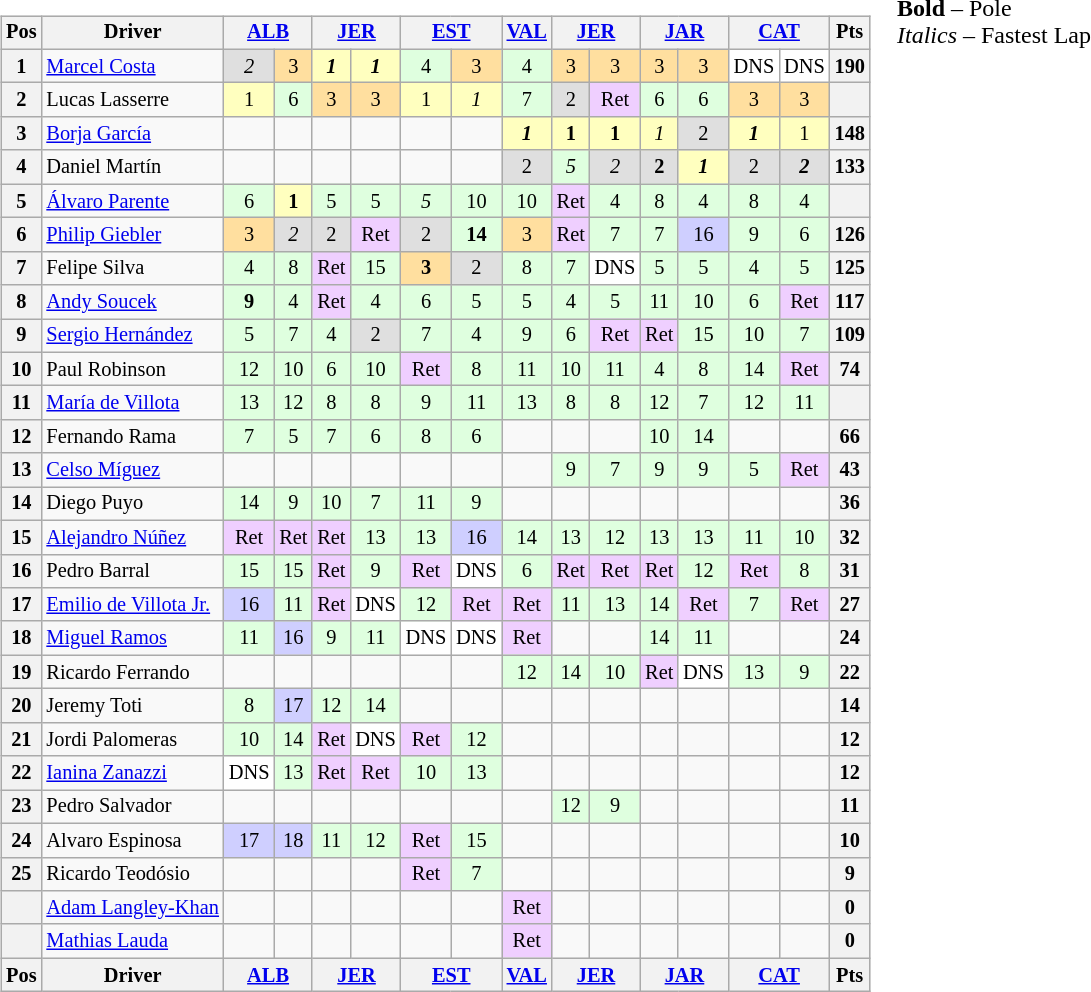<table>
<tr>
<td><br><table class="wikitable" style="font-size: 85%; text-align:center">
<tr valign="top">
<th valign="middle">Pos</th>
<th valign="middle">Driver</th>
<th colspan=2><a href='#'>ALB</a><br></th>
<th colspan=2><a href='#'>JER</a><br></th>
<th colspan=2><a href='#'>EST</a><br></th>
<th><a href='#'>VAL</a><br></th>
<th colspan=2><a href='#'>JER</a><br></th>
<th colspan=2><a href='#'>JAR</a><br></th>
<th colspan=2><a href='#'>CAT</a><br></th>
<th valign="middle">Pts</th>
</tr>
<tr>
<th>1</th>
<td align=left> <a href='#'>Marcel Costa</a></td>
<td style="background:#DFDFDF;"><em>2</em></td>
<td style="background:#FFDF9F;">3</td>
<td style="background:#FFFFBF;"><strong><em>1</em></strong></td>
<td style="background:#FFFFBF;"><strong><em>1</em></strong></td>
<td style="background:#DFFFDF;">4</td>
<td style="background:#FFDF9F;">3</td>
<td style="background:#DFFFDF;">4</td>
<td style="background:#FFDF9F;">3</td>
<td style="background:#FFDF9F;">3</td>
<td style="background:#FFDF9F;">3</td>
<td style="background:#FFDF9F;">3</td>
<td style="background:#FFFFFF;">DNS</td>
<td style="background:#FFFFFF;">DNS</td>
<th>190</th>
</tr>
<tr>
<th>2</th>
<td align=left> Lucas Lasserre</td>
<td style="background:#FFFFBF;">1</td>
<td style="background:#DFFFDF;">6</td>
<td style="background:#FFDF9F;">3</td>
<td style="background:#FFDF9F;">3</td>
<td style="background:#FFFFBF;">1</td>
<td style="background:#FFFFBF;"><em>1</em></td>
<td style="background:#DFFFDF;">7</td>
<td style="background:#DFDFDF;">2</td>
<td style="background:#EFCFFF;">Ret</td>
<td style="background:#DFFFDF;">6</td>
<td style="background:#DFFFDF;">6</td>
<td style="background:#FFDF9F;">3</td>
<td style="background:#FFDF9F;">3</td>
<th></th>
</tr>
<tr>
<th>3</th>
<td align=left> <a href='#'>Borja García</a></td>
<td></td>
<td></td>
<td></td>
<td></td>
<td></td>
<td></td>
<td style="background:#FFFFBF;"><strong><em>1</em></strong></td>
<td style="background:#FFFFBF;"><strong>1</strong></td>
<td style="background:#FFFFBF;"><strong>1</strong></td>
<td style="background:#FFFFBF;"><em>1</em></td>
<td style="background:#DFDFDF;">2</td>
<td style="background:#FFFFBF;"><strong><em>1</em></strong></td>
<td style="background:#FFFFBF;">1</td>
<th>148</th>
</tr>
<tr>
<th>4</th>
<td align=left> Daniel Martín</td>
<td></td>
<td></td>
<td></td>
<td></td>
<td></td>
<td></td>
<td style="background:#DFDFDF;">2</td>
<td style="background:#DFFFDF;"><em>5</em></td>
<td style="background:#DFDFDF;"><em>2</em></td>
<td style="background:#DFDFDF;"><strong>2</strong></td>
<td style="background:#FFFFBF;"><strong><em>1</em></strong></td>
<td style="background:#DFDFDF;">2</td>
<td style="background:#DFDFDF;"><strong><em>2</em></strong></td>
<th>133</th>
</tr>
<tr>
<th>5</th>
<td align=left> <a href='#'>Álvaro Parente</a></td>
<td style="background:#DFFFDF;">6</td>
<td style="background:#FFFFBF;"><strong>1</strong></td>
<td style="background:#DFFFDF;">5</td>
<td style="background:#DFFFDF;">5</td>
<td style="background:#DFFFDF;"><em>5</em></td>
<td style="background:#DFFFDF;">10</td>
<td style="background:#DFFFDF;">10</td>
<td style="background:#EFCFFF;">Ret</td>
<td style="background:#DFFFDF;">4</td>
<td style="background:#DFFFDF;">8</td>
<td style="background:#DFFFDF;">4</td>
<td style="background:#DFFFDF;">8</td>
<td style="background:#DFFFDF;">4</td>
<th></th>
</tr>
<tr>
<th>6</th>
<td align=left> <a href='#'>Philip Giebler</a></td>
<td style="background:#FFDF9F;">3</td>
<td style="background:#DFDFDF;"><em>2</em></td>
<td style="background:#DFDFDF;">2</td>
<td style="background:#EFCFFF;">Ret</td>
<td style="background:#DFDFDF;">2</td>
<td style="background:#DFFFDF;"><strong>14</strong></td>
<td style="background:#FFDF9F;">3</td>
<td style="background:#EFCFFF;">Ret</td>
<td style="background:#DFFFDF;">7</td>
<td style="background:#DFFFDF;">7</td>
<td style="background:#cfcfff;">16</td>
<td style="background:#DFFFDF;">9</td>
<td style="background:#DFFFDF;">6</td>
<th>126</th>
</tr>
<tr>
<th>7</th>
<td align=left> Felipe Silva</td>
<td style="background:#DFFFDF;">4</td>
<td style="background:#DFFFDF;">8</td>
<td style="background:#EFCFFF;">Ret</td>
<td style="background:#DFFFDF;">15</td>
<td style="background:#FFDF9F;"><strong>3</strong></td>
<td style="background:#DFDFDF;">2</td>
<td style="background:#DFFFDF;">8</td>
<td style="background:#DFFFDF;">7</td>
<td style="background:#FFFFFF;">DNS</td>
<td style="background:#DFFFDF;">5</td>
<td style="background:#DFFFDF;">5</td>
<td style="background:#DFFFDF;">4</td>
<td style="background:#DFFFDF;">5</td>
<th>125</th>
</tr>
<tr>
<th>8</th>
<td align=left> <a href='#'>Andy Soucek</a></td>
<td style="background:#DFFFDF;"><strong>9</strong></td>
<td style="background:#DFFFDF;">4</td>
<td style="background:#EFCFFF;">Ret</td>
<td style="background:#DFFFDF;">4</td>
<td style="background:#DFFFDF;">6</td>
<td style="background:#DFFFDF;">5</td>
<td style="background:#DFFFDF;">5</td>
<td style="background:#DFFFDF;">4</td>
<td style="background:#DFFFDF;">5</td>
<td style="background:#DFFFDF;">11</td>
<td style="background:#DFFFDF;">10</td>
<td style="background:#DFFFDF;">6</td>
<td style="background:#EFCFFF;">Ret</td>
<th>117</th>
</tr>
<tr>
<th>9</th>
<td align=left> <a href='#'>Sergio Hernández</a></td>
<td style="background:#DFFFDF;">5</td>
<td style="background:#DFFFDF;">7</td>
<td style="background:#DFFFDF;">4</td>
<td style="background:#DFDFDF;">2</td>
<td style="background:#DFFFDF;">7</td>
<td style="background:#DFFFDF;">4</td>
<td style="background:#DFFFDF;">9</td>
<td style="background:#DFFFDF;">6</td>
<td style="background:#EFCFFF;">Ret</td>
<td style="background:#EFCFFF;">Ret</td>
<td style="background:#DFFFDF;">15</td>
<td style="background:#DFFFDF;">10</td>
<td style="background:#DFFFDF;">7</td>
<th>109</th>
</tr>
<tr>
<th>10</th>
<td align=left> Paul Robinson</td>
<td style="background:#DFFFDF;">12</td>
<td style="background:#DFFFDF;">10</td>
<td style="background:#DFFFDF;">6</td>
<td style="background:#DFFFDF;">10</td>
<td style="background:#EFCFFF;">Ret</td>
<td style="background:#DFFFDF;">8</td>
<td style="background:#DFFFDF;">11</td>
<td style="background:#DFFFDF;">10</td>
<td style="background:#DFFFDF;">11</td>
<td style="background:#DFFFDF;">4</td>
<td style="background:#DFFFDF;">8</td>
<td style="background:#DFFFDF;">14</td>
<td style="background:#EFCFFF;">Ret</td>
<th>74</th>
</tr>
<tr>
<th>11</th>
<td align=left> <a href='#'>María de Villota</a></td>
<td style="background:#DFFFDF;">13</td>
<td style="background:#DFFFDF;">12</td>
<td style="background:#DFFFDF;">8</td>
<td style="background:#DFFFDF;">8</td>
<td style="background:#DFFFDF;">9</td>
<td style="background:#DFFFDF;">11</td>
<td style="background:#DFFFDF;">13</td>
<td style="background:#DFFFDF;">8</td>
<td style="background:#DFFFDF;">8</td>
<td style="background:#DFFFDF;">12</td>
<td style="background:#DFFFDF;">7</td>
<td style="background:#DFFFDF;">12</td>
<td style="background:#DFFFDF;">11</td>
<th></th>
</tr>
<tr>
<th>12</th>
<td align=left> Fernando Rama</td>
<td style="background:#DFFFDF;">7</td>
<td style="background:#DFFFDF;">5</td>
<td style="background:#DFFFDF;">7</td>
<td style="background:#DFFFDF;">6</td>
<td style="background:#DFFFDF;">8</td>
<td style="background:#DFFFDF;">6</td>
<td></td>
<td></td>
<td></td>
<td style="background:#DFFFDF;">10</td>
<td style="background:#DFFFDF;">14</td>
<td></td>
<td></td>
<th>66</th>
</tr>
<tr>
<th>13</th>
<td align=left> <a href='#'>Celso Míguez</a></td>
<td></td>
<td></td>
<td></td>
<td></td>
<td></td>
<td></td>
<td></td>
<td style="background:#DFFFDF;">9</td>
<td style="background:#DFFFDF;">7</td>
<td style="background:#DFFFDF;">9</td>
<td style="background:#DFFFDF;">9</td>
<td style="background:#DFFFDF;">5</td>
<td style="background:#EFCFFF;">Ret</td>
<th>43</th>
</tr>
<tr>
<th>14</th>
<td align=left> Diego Puyo</td>
<td style="background:#DFFFDF;">14</td>
<td style="background:#DFFFDF;">9</td>
<td style="background:#DFFFDF;">10</td>
<td style="background:#DFFFDF;">7</td>
<td style="background:#DFFFDF;">11</td>
<td style="background:#DFFFDF;">9</td>
<td></td>
<td></td>
<td></td>
<td></td>
<td></td>
<td></td>
<td></td>
<th>36</th>
</tr>
<tr>
<th>15</th>
<td align=left> <a href='#'>Alejandro Núñez</a></td>
<td style="background:#EFCFFF;">Ret</td>
<td style="background:#EFCFFF;">Ret</td>
<td style="background:#EFCFFF;">Ret</td>
<td style="background:#DFFFDF;">13</td>
<td style="background:#DFFFDF;">13</td>
<td style="background:#cfcfff;">16</td>
<td style="background:#DFFFDF;">14</td>
<td style="background:#DFFFDF;">13</td>
<td style="background:#DFFFDF;">12</td>
<td style="background:#DFFFDF;">13</td>
<td style="background:#DFFFDF;">13</td>
<td style="background:#DFFFDF;">11</td>
<td style="background:#DFFFDF;">10</td>
<th>32</th>
</tr>
<tr>
<th>16</th>
<td align=left> Pedro Barral</td>
<td style="background:#DFFFDF;">15</td>
<td style="background:#DFFFDF;">15</td>
<td style="background:#EFCFFF;">Ret</td>
<td style="background:#DFFFDF;">9</td>
<td style="background:#EFCFFF;">Ret</td>
<td style="background:#FFFFFF;">DNS</td>
<td style="background:#DFFFDF;">6</td>
<td style="background:#EFCFFF;">Ret</td>
<td style="background:#EFCFFF;">Ret</td>
<td style="background:#EFCFFF;">Ret</td>
<td style="background:#DFFFDF;">12</td>
<td style="background:#EFCFFF;">Ret</td>
<td style="background:#DFFFDF;">8</td>
<th>31</th>
</tr>
<tr>
<th>17</th>
<td align=left> <a href='#'>Emilio de Villota Jr.</a></td>
<td style="background:#cfcfff;">16</td>
<td style="background:#DFFFDF;">11</td>
<td style="background:#EFCFFF;">Ret</td>
<td style="background:#FFFFFF;">DNS</td>
<td style="background:#DFFFDF;">12</td>
<td style="background:#EFCFFF;">Ret</td>
<td style="background:#EFCFFF;">Ret</td>
<td style="background:#DFFFDF;">11</td>
<td style="background:#DFFFDF;">13</td>
<td style="background:#DFFFDF;">14</td>
<td style="background:#EFCFFF;">Ret</td>
<td style="background:#DFFFDF;">7</td>
<td style="background:#EFCFFF;">Ret</td>
<th>27</th>
</tr>
<tr>
<th>18</th>
<td align=left> <a href='#'>Miguel Ramos</a></td>
<td style="background:#DFFFDF;">11</td>
<td style="background:#cfcfff;">16</td>
<td style="background:#DFFFDF;">9</td>
<td style="background:#DFFFDF;">11</td>
<td style="background:#FFFFFF;">DNS</td>
<td style="background:#FFFFFF;">DNS</td>
<td style="background:#EFCFFF;">Ret</td>
<td></td>
<td></td>
<td style="background:#DFFFDF;">14</td>
<td style="background:#DFFFDF;">11</td>
<td></td>
<td></td>
<th>24</th>
</tr>
<tr>
<th>19</th>
<td align=left> Ricardo Ferrando</td>
<td></td>
<td></td>
<td></td>
<td></td>
<td></td>
<td></td>
<td style="background:#DFFFDF;">12</td>
<td style="background:#DFFFDF;">14</td>
<td style="background:#DFFFDF;">10</td>
<td style="background:#EFCFFF;">Ret</td>
<td style="background:#FFFFFF;">DNS</td>
<td style="background:#DFFFDF;">13</td>
<td style="background:#DFFFDF;">9</td>
<th>22</th>
</tr>
<tr>
<th>20</th>
<td align=left> Jeremy Toti</td>
<td style="background:#DFFFDF;">8</td>
<td style="background:#cfcfff;">17</td>
<td style="background:#DFFFDF;">12</td>
<td style="background:#DFFFDF;">14</td>
<td></td>
<td></td>
<td></td>
<td></td>
<td></td>
<td></td>
<td></td>
<td></td>
<td></td>
<th>14</th>
</tr>
<tr>
<th>21</th>
<td align=left> Jordi Palomeras</td>
<td style="background:#DFFFDF;">10</td>
<td style="background:#DFFFDF;">14</td>
<td style="background:#EFCFFF;">Ret</td>
<td style="background:#FFFFFF;">DNS</td>
<td style="background:#EFCFFF;">Ret</td>
<td style="background:#DFFFDF;">12</td>
<td></td>
<td></td>
<td></td>
<td></td>
<td></td>
<td></td>
<td></td>
<th>12</th>
</tr>
<tr>
<th>22</th>
<td align=left> <a href='#'>Ianina Zanazzi</a></td>
<td style="background:#FFFFFF;">DNS</td>
<td style="background:#DFFFDF;">13</td>
<td style="background:#EFCFFF;">Ret</td>
<td style="background:#EFCFFF;">Ret</td>
<td style="background:#DFFFDF;">10</td>
<td style="background:#DFFFDF;">13</td>
<td></td>
<td></td>
<td></td>
<td></td>
<td></td>
<td></td>
<td></td>
<th>12</th>
</tr>
<tr>
<th>23</th>
<td align=left> Pedro Salvador</td>
<td></td>
<td></td>
<td></td>
<td></td>
<td></td>
<td></td>
<td></td>
<td style="background:#DFFFDF;">12</td>
<td style="background:#DFFFDF;">9</td>
<td></td>
<td></td>
<td></td>
<td></td>
<th>11</th>
</tr>
<tr>
<th>24</th>
<td align=left> Alvaro Espinosa</td>
<td style="background:#cfcfff;">17</td>
<td style="background:#cfcfff;">18</td>
<td style="background:#DFFFDF;">11</td>
<td style="background:#DFFFDF;">12</td>
<td style="background:#EFCFFF;">Ret</td>
<td style="background:#DFFFDF;">15</td>
<td></td>
<td></td>
<td></td>
<td></td>
<td></td>
<td></td>
<td></td>
<th>10</th>
</tr>
<tr>
<th>25</th>
<td align=left> Ricardo Teodósio</td>
<td></td>
<td></td>
<td></td>
<td></td>
<td style="background:#EFCFFF;">Ret</td>
<td style="background:#DFFFDF;">7</td>
<td></td>
<td></td>
<td></td>
<td></td>
<td></td>
<td></td>
<td></td>
<th>9</th>
</tr>
<tr>
<th></th>
<td align=left nowrap> <a href='#'>Adam Langley-Khan</a></td>
<td></td>
<td></td>
<td></td>
<td></td>
<td></td>
<td></td>
<td style="background:#EFCFFF;">Ret</td>
<td></td>
<td></td>
<td></td>
<td></td>
<td></td>
<td></td>
<th>0</th>
</tr>
<tr>
<th></th>
<td align=left> <a href='#'>Mathias Lauda</a></td>
<td></td>
<td></td>
<td></td>
<td></td>
<td></td>
<td></td>
<td style="background:#EFCFFF;">Ret</td>
<td></td>
<td></td>
<td></td>
<td></td>
<td></td>
<td></td>
<th>0</th>
</tr>
<tr valign="top">
<th valign="middle">Pos</th>
<th valign="middle">Driver</th>
<th colspan=2><a href='#'>ALB</a><br></th>
<th colspan=2><a href='#'>JER</a><br></th>
<th colspan=2><a href='#'>EST</a><br></th>
<th><a href='#'>VAL</a><br></th>
<th colspan=2><a href='#'>JER</a><br></th>
<th colspan=2><a href='#'>JAR</a><br></th>
<th colspan=2><a href='#'>CAT</a><br></th>
<th valign="middle">Pts</th>
</tr>
</table>
</td>
<td valign="top"><br>
<span><strong>Bold</strong> – Pole<br><em>Italics</em> – Fastest Lap</span></td>
</tr>
</table>
